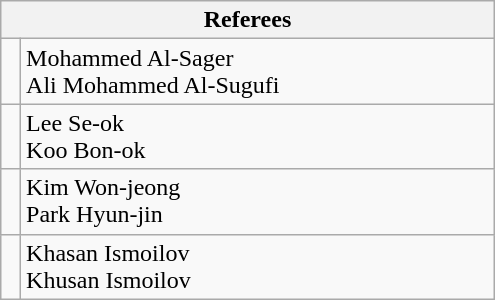<table class="wikitable" style="width:330px;">
<tr>
<th colspan=2>Referees</th>
</tr>
<tr>
<td></td>
<td>Mohammed Al-Sager<br>Ali Mohammed Al-Sugufi</td>
</tr>
<tr>
<td></td>
<td>Lee Se-ok<br>Koo Bon-ok</td>
</tr>
<tr>
<td></td>
<td>Kim Won-jeong<br>Park Hyun-jin</td>
</tr>
<tr>
<td></td>
<td>Khasan Ismoilov<br>Khusan Ismoilov</td>
</tr>
</table>
